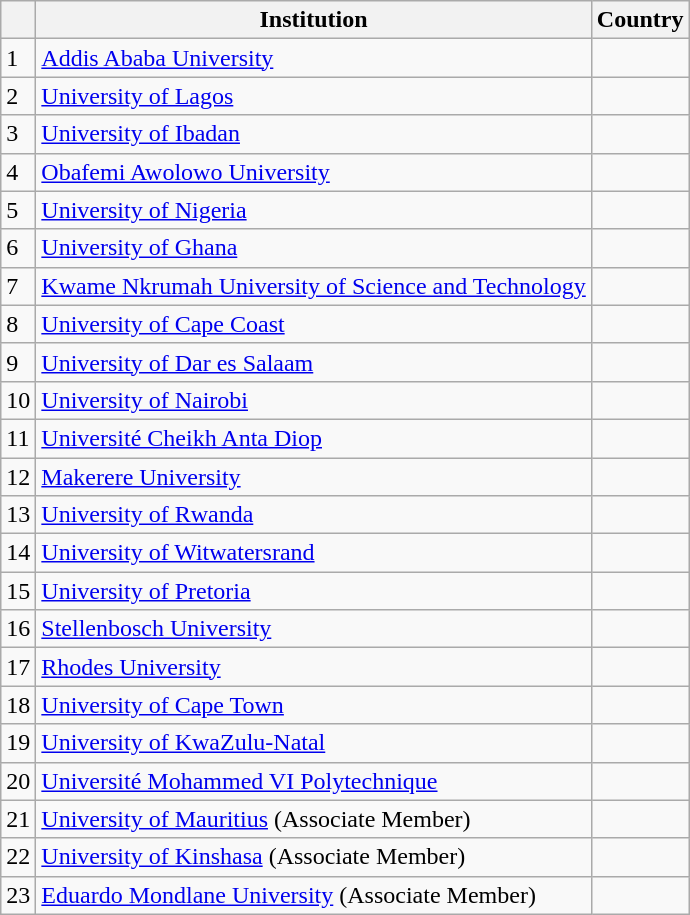<table class="wikitable">
<tr>
<th></th>
<th>Institution</th>
<th>Country</th>
</tr>
<tr>
<td>1</td>
<td><a href='#'>Addis Ababa University</a></td>
<td></td>
</tr>
<tr>
<td>2</td>
<td><a href='#'>University of Lagos</a></td>
<td></td>
</tr>
<tr>
<td>3</td>
<td><a href='#'>University of Ibadan</a></td>
<td></td>
</tr>
<tr>
<td>4</td>
<td><a href='#'>Obafemi Awolowo University</a></td>
<td></td>
</tr>
<tr>
<td>5</td>
<td><a href='#'>University of Nigeria</a></td>
<td></td>
</tr>
<tr>
<td>6</td>
<td><a href='#'>University of Ghana</a></td>
<td></td>
</tr>
<tr>
<td>7</td>
<td><a href='#'>Kwame Nkrumah University of Science and Technology</a></td>
<td></td>
</tr>
<tr>
<td>8</td>
<td><a href='#'>University of Cape Coast</a></td>
<td></td>
</tr>
<tr>
<td>9</td>
<td><a href='#'>University of Dar es Salaam</a></td>
<td></td>
</tr>
<tr>
<td>10</td>
<td><a href='#'>University of Nairobi</a></td>
<td></td>
</tr>
<tr>
<td>11</td>
<td><a href='#'>Université Cheikh Anta Diop</a></td>
<td></td>
</tr>
<tr>
<td>12</td>
<td><a href='#'>Makerere University</a></td>
<td></td>
</tr>
<tr>
<td>13</td>
<td><a href='#'>University of Rwanda</a></td>
<td></td>
</tr>
<tr>
<td>14</td>
<td><a href='#'>University of Witwatersrand</a></td>
<td></td>
</tr>
<tr>
<td>15</td>
<td><a href='#'>University of Pretoria</a></td>
<td></td>
</tr>
<tr>
<td>16</td>
<td><a href='#'>Stellenbosch University</a></td>
<td></td>
</tr>
<tr>
<td>17</td>
<td><a href='#'>Rhodes University</a></td>
<td></td>
</tr>
<tr>
<td>18</td>
<td><a href='#'>University of Cape Town</a></td>
<td></td>
</tr>
<tr>
<td>19</td>
<td><a href='#'>University of KwaZulu-Natal</a></td>
<td></td>
</tr>
<tr>
<td>20</td>
<td><a href='#'>Université Mohammed VI Polytechnique</a></td>
<td></td>
</tr>
<tr>
<td>21</td>
<td><a href='#'>University of Mauritius</a> (Associate Member)</td>
<td></td>
</tr>
<tr>
<td>22</td>
<td><a href='#'>University of Kinshasa</a> (Associate Member)</td>
<td></td>
</tr>
<tr>
<td>23</td>
<td><a href='#'>Eduardo Mondlane University</a> (Associate Member)</td>
<td></td>
</tr>
</table>
